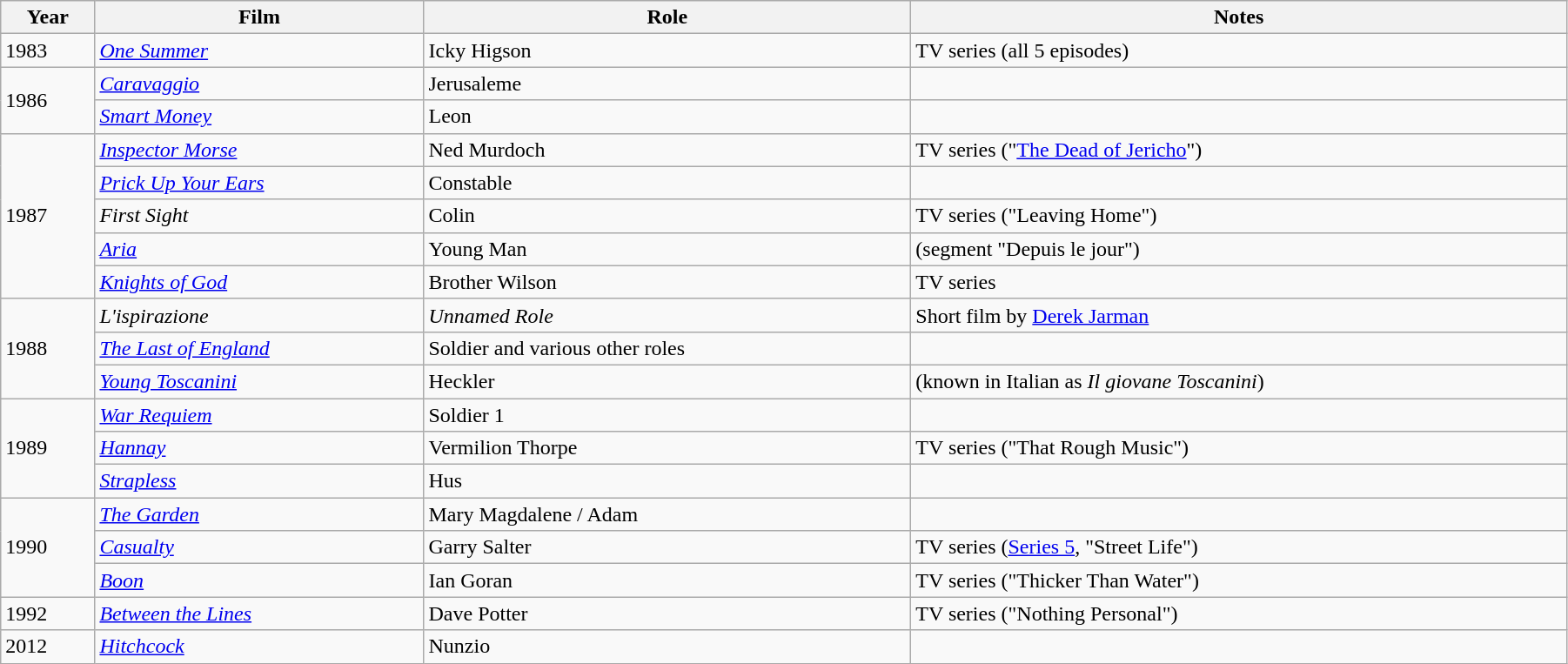<table class="wikitable" style="width:95%;" border="1" cellpadding="2">
<tr>
<th>Year</th>
<th>Film</th>
<th>Role</th>
<th>Notes</th>
</tr>
<tr>
<td>1983</td>
<td><em><a href='#'>One Summer</a></em></td>
<td>Icky Higson</td>
<td>TV series (all 5 episodes)</td>
</tr>
<tr>
<td rowspan="2">1986</td>
<td><em><a href='#'>Caravaggio</a></em></td>
<td>Jerusaleme</td>
<td></td>
</tr>
<tr>
<td><em> <a href='#'>Smart Money</a></em></td>
<td>Leon</td>
<td></td>
</tr>
<tr>
<td rowspan="5">1987</td>
<td><em><a href='#'>Inspector Morse</a></em></td>
<td>Ned Murdoch</td>
<td>TV series ("<a href='#'>The Dead of Jericho</a>")</td>
</tr>
<tr>
<td><em><a href='#'>Prick Up Your Ears</a></em></td>
<td>Constable</td>
<td></td>
</tr>
<tr>
<td><em>First Sight</em></td>
<td>Colin</td>
<td>TV series ("Leaving Home")</td>
</tr>
<tr>
<td><em><a href='#'>Aria</a></em></td>
<td>Young Man</td>
<td>(segment "Depuis le jour")</td>
</tr>
<tr>
<td><em><a href='#'>Knights of God</a></em></td>
<td>Brother Wilson</td>
<td>TV series </td>
</tr>
<tr>
<td rowspan="3">1988</td>
<td><em>L'ispirazione</em></td>
<td><em>Unnamed Role</em></td>
<td>Short film by <a href='#'>Derek Jarman</a></td>
</tr>
<tr>
<td><em><a href='#'>The Last of England</a></em></td>
<td>Soldier and various other roles</td>
<td></td>
</tr>
<tr>
<td><em><a href='#'>Young Toscanini</a></em></td>
<td>Heckler</td>
<td>(known in Italian as <em>Il giovane Toscanini</em>)</td>
</tr>
<tr>
<td rowspan="3">1989</td>
<td><em><a href='#'>War Requiem</a></em></td>
<td>Soldier 1</td>
<td></td>
</tr>
<tr>
<td><em><a href='#'>Hannay</a></em></td>
<td>Vermilion Thorpe</td>
<td>TV series ("That Rough Music")</td>
</tr>
<tr>
<td><em><a href='#'>Strapless</a></em></td>
<td>Hus</td>
<td></td>
</tr>
<tr>
<td rowspan="3">1990</td>
<td><em><a href='#'>The Garden</a></em></td>
<td>Mary Magdalene / Adam</td>
<td></td>
</tr>
<tr>
<td><em><a href='#'>Casualty</a></em></td>
<td>Garry Salter</td>
<td>TV series (<a href='#'>Series 5</a>, "Street Life")</td>
</tr>
<tr>
<td><em><a href='#'>Boon</a></em></td>
<td>Ian Goran</td>
<td>TV series ("Thicker Than Water")</td>
</tr>
<tr>
<td>1992</td>
<td><em><a href='#'>Between the Lines</a></em></td>
<td>Dave Potter</td>
<td>TV series ("Nothing Personal")</td>
</tr>
<tr>
<td>2012</td>
<td><em><a href='#'>Hitchcock</a></em></td>
<td>Nunzio</td>
<td></td>
</tr>
</table>
